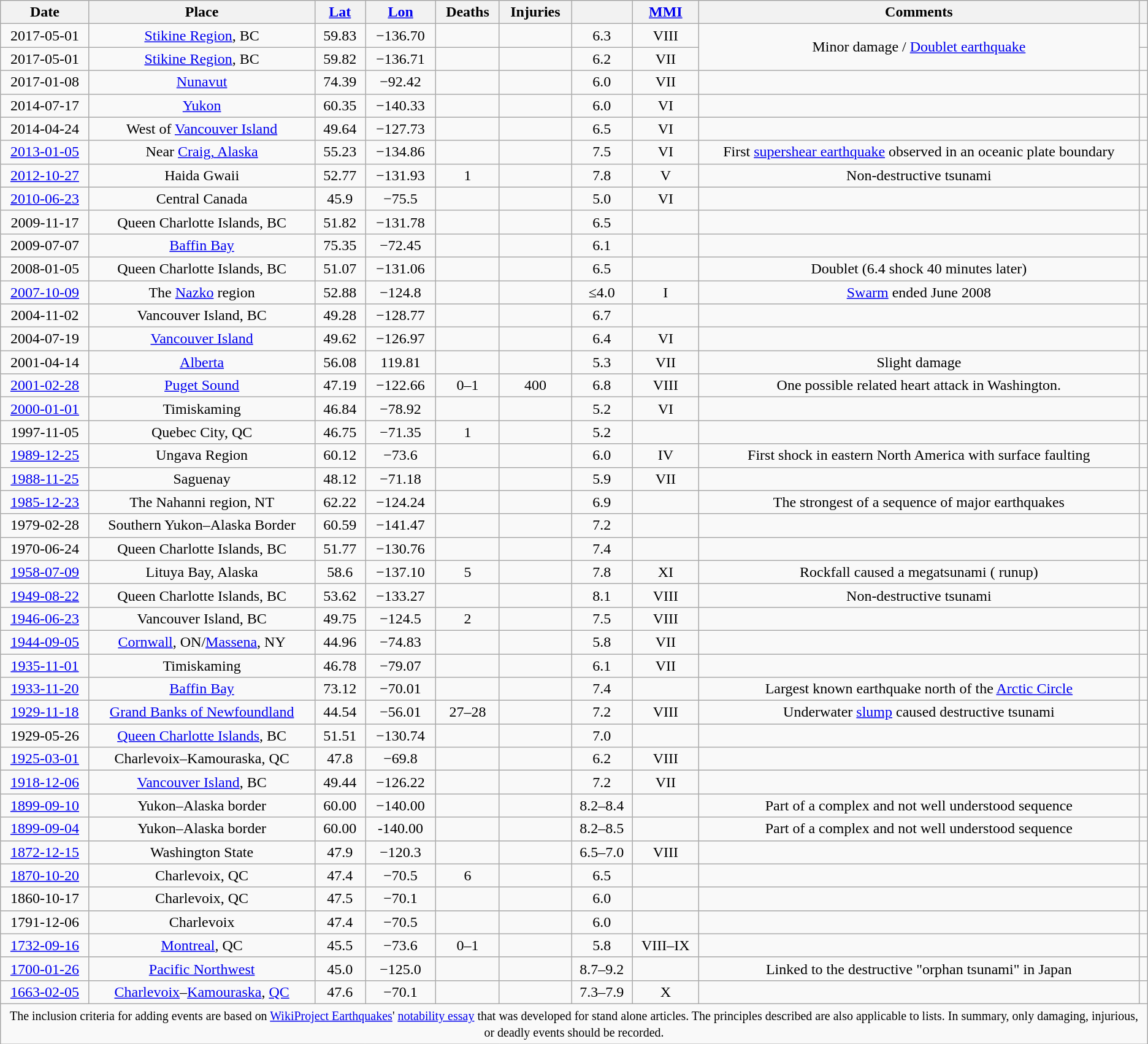<table class="wikitable sortable sticky-header sort-under" style="text-align: center;">
<tr>
<th>Date</th>
<th>Place</th>
<th><a href='#'>Lat</a></th>
<th><a href='#'>Lon</a></th>
<th>Deaths</th>
<th>Injuries</th>
<th></th>
<th><a href='#'>MMI</a></th>
<th class="unsortable">Comments</th>
<th class="unsortable"></th>
</tr>
<tr>
<td>2017-05-01</td>
<td><a href='#'>Stikine Region</a>, BC</td>
<td>59.83</td>
<td>−136.70</td>
<td></td>
<td></td>
<td>6.3</td>
<td>VIII</td>
<td rowspan="2">Minor damage / <a href='#'>Doublet earthquake</a></td>
<td></td>
</tr>
<tr>
<td>2017-05-01</td>
<td><a href='#'>Stikine Region</a>, BC</td>
<td>59.82</td>
<td>−136.71</td>
<td></td>
<td></td>
<td>6.2</td>
<td>VII</td>
<td></td>
</tr>
<tr>
<td>2017-01-08</td>
<td><a href='#'>Nunavut</a></td>
<td>74.39</td>
<td>−92.42</td>
<td></td>
<td></td>
<td>6.0</td>
<td>VII</td>
<td></td>
<td></td>
</tr>
<tr>
<td>2014-07-17</td>
<td><a href='#'>Yukon</a></td>
<td>60.35</td>
<td>−140.33</td>
<td></td>
<td></td>
<td>6.0</td>
<td>VI</td>
<td></td>
<td></td>
</tr>
<tr>
<td>2014-04-24</td>
<td>West of <a href='#'>Vancouver Island</a></td>
<td>49.64</td>
<td>−127.73</td>
<td></td>
<td></td>
<td>6.5</td>
<td>VI</td>
<td></td>
<td></td>
</tr>
<tr>
<td><a href='#'>2013-01-05</a></td>
<td>Near <a href='#'>Craig, Alaska</a></td>
<td>55.23</td>
<td>−134.86</td>
<td></td>
<td></td>
<td>7.5</td>
<td>VI</td>
<td>First <a href='#'>supershear earthquake</a> observed in an oceanic plate boundary</td>
<td></td>
</tr>
<tr>
<td><a href='#'>2012-10-27</a></td>
<td>Haida Gwaii</td>
<td>52.77</td>
<td>−131.93</td>
<td>1</td>
<td></td>
<td>7.8</td>
<td>V</td>
<td>Non-destructive tsunami</td>
<td></td>
</tr>
<tr>
<td><a href='#'>2010-06-23</a></td>
<td>Central Canada</td>
<td>45.9</td>
<td>−75.5</td>
<td></td>
<td></td>
<td>5.0 </td>
<td>VI</td>
<td></td>
<td></td>
</tr>
<tr>
<td>2009-11-17</td>
<td>Queen Charlotte Islands, BC</td>
<td>51.82</td>
<td>−131.78</td>
<td></td>
<td></td>
<td>6.5 </td>
<td></td>
<td></td>
<td></td>
</tr>
<tr>
<td>2009-07-07</td>
<td><a href='#'>Baffin Bay</a></td>
<td>75.35</td>
<td>−72.45</td>
<td></td>
<td></td>
<td>6.1</td>
<td></td>
<td></td>
<td></td>
</tr>
<tr>
<td>2008-01-05</td>
<td>Queen Charlotte Islands, BC</td>
<td>51.07</td>
<td>−131.06</td>
<td></td>
<td></td>
<td>6.5 </td>
<td></td>
<td>Doublet (6.4  shock 40 minutes later)</td>
<td></td>
</tr>
<tr>
<td><a href='#'>2007-10-09</a></td>
<td>The <a href='#'>Nazko</a> region</td>
<td>52.88</td>
<td>−124.8</td>
<td></td>
<td></td>
<td>≤4.0</td>
<td>I</td>
<td><a href='#'>Swarm</a> ended June 2008</td>
<td></td>
</tr>
<tr>
<td>2004-11-02</td>
<td>Vancouver Island, BC</td>
<td>49.28</td>
<td>−128.77</td>
<td></td>
<td></td>
<td>6.7 </td>
<td></td>
<td></td>
<td></td>
</tr>
<tr>
<td>2004-07-19</td>
<td><a href='#'>Vancouver Island</a></td>
<td>49.62</td>
<td>−126.97</td>
<td></td>
<td></td>
<td>6.4</td>
<td>VI</td>
<td></td>
<td></td>
</tr>
<tr>
<td>2001-04-14</td>
<td><a href='#'>Alberta</a></td>
<td>56.08</td>
<td>119.81</td>
<td></td>
<td></td>
<td>5.3</td>
<td>VII</td>
<td>Slight damage</td>
<td></td>
</tr>
<tr>
<td><a href='#'>2001-02-28</a></td>
<td><a href='#'>Puget Sound</a></td>
<td>47.19</td>
<td>−122.66</td>
<td>0–1</td>
<td>400</td>
<td>6.8 </td>
<td>VIII</td>
<td>One possible related heart attack in Washington.</td>
<td></td>
</tr>
<tr>
<td><a href='#'>2000-01-01</a></td>
<td>Timiskaming</td>
<td>46.84</td>
<td>−78.92</td>
<td></td>
<td></td>
<td>5.2 </td>
<td>VI</td>
<td></td>
<td></td>
</tr>
<tr>
<td>1997-11-05</td>
<td>Quebec City, QC<br></td>
<td>46.75</td>
<td>−71.35</td>
<td>1</td>
<td></td>
<td>5.2 </td>
<td></td>
<td></td>
<td></td>
</tr>
<tr>
<td><a href='#'>1989-12-25</a></td>
<td>Ungava Region</td>
<td>60.12</td>
<td>−73.6</td>
<td></td>
<td></td>
<td>6.0 </td>
<td>IV</td>
<td>First shock in eastern North America with surface faulting</td>
<td></td>
</tr>
<tr>
<td><a href='#'>1988-11-25</a></td>
<td>Saguenay</td>
<td>48.12</td>
<td>−71.18</td>
<td></td>
<td></td>
<td>5.9 </td>
<td>VII</td>
<td></td>
<td></td>
</tr>
<tr>
<td><a href='#'>1985-12-23</a></td>
<td>The Nahanni region, NT</td>
<td>62.22</td>
<td>−124.24</td>
<td></td>
<td></td>
<td>6.9 </td>
<td></td>
<td>The strongest of a sequence of major earthquakes</td>
<td></td>
</tr>
<tr>
<td>1979-02-28</td>
<td>Southern Yukon–Alaska Border</td>
<td>60.59</td>
<td>−141.47</td>
<td></td>
<td></td>
<td>7.2 </td>
<td></td>
<td></td>
<td></td>
</tr>
<tr>
<td>1970-06-24</td>
<td>Queen Charlotte Islands, BC</td>
<td>51.77</td>
<td>−130.76</td>
<td></td>
<td></td>
<td>7.4 </td>
<td></td>
<td></td>
<td></td>
</tr>
<tr>
<td><a href='#'>1958-07-09</a></td>
<td>Lituya Bay, Alaska</td>
<td>58.6</td>
<td>−137.10</td>
<td>5</td>
<td></td>
<td>7.8 </td>
<td>XI</td>
<td>Rockfall caused a megatsunami ( runup)</td>
<td></td>
</tr>
<tr>
<td><a href='#'>1949-08-22</a></td>
<td>Queen Charlotte Islands, BC</td>
<td>53.62</td>
<td>−133.27</td>
<td></td>
<td></td>
<td>8.1 </td>
<td>VIII</td>
<td>Non-destructive tsunami</td>
<td></td>
</tr>
<tr>
<td><a href='#'>1946-06-23</a></td>
<td>Vancouver Island, BC</td>
<td>49.75</td>
<td>−124.5</td>
<td>2</td>
<td></td>
<td>7.5 </td>
<td>VIII</td>
<td></td>
<td></td>
</tr>
<tr>
<td><a href='#'>1944-09-05</a></td>
<td><a href='#'>Cornwall</a>, ON/<a href='#'>Massena</a>, NY</td>
<td>44.96</td>
<td>−74.83</td>
<td></td>
<td></td>
<td>5.8 </td>
<td>VII</td>
<td></td>
<td></td>
</tr>
<tr>
<td><a href='#'>1935-11-01</a></td>
<td>Timiskaming</td>
<td>46.78</td>
<td>−79.07</td>
<td></td>
<td></td>
<td>6.1 </td>
<td>VII</td>
<td></td>
<td></td>
</tr>
<tr>
<td><a href='#'>1933-11-20</a></td>
<td><a href='#'>Baffin Bay</a></td>
<td>73.12</td>
<td>−70.01</td>
<td></td>
<td></td>
<td>7.4 </td>
<td></td>
<td>Largest known earthquake north of the <a href='#'>Arctic Circle</a></td>
<td></td>
</tr>
<tr>
<td><a href='#'>1929-11-18</a></td>
<td><a href='#'>Grand Banks of Newfoundland</a></td>
<td>44.54</td>
<td>−56.01</td>
<td>27–28</td>
<td></td>
<td>7.2 </td>
<td>VIII</td>
<td>Underwater <a href='#'>slump</a> caused destructive tsunami</td>
<td></td>
</tr>
<tr>
<td>1929-05-26</td>
<td><a href='#'>Queen Charlotte Islands</a>, BC</td>
<td>51.51</td>
<td>−130.74</td>
<td></td>
<td></td>
<td>7.0 </td>
<td></td>
<td></td>
<td></td>
</tr>
<tr>
<td><a href='#'>1925-03-01</a></td>
<td>Charlevoix–Kamouraska, QC</td>
<td>47.8</td>
<td>−69.8</td>
<td></td>
<td></td>
<td>6.2 </td>
<td>VIII</td>
<td></td>
<td></td>
</tr>
<tr>
<td><a href='#'>1918-12-06</a></td>
<td><a href='#'>Vancouver Island</a>, BC</td>
<td>49.44</td>
<td>−126.22</td>
<td></td>
<td></td>
<td>7.2 </td>
<td>VII</td>
<td></td>
<td></td>
</tr>
<tr>
<td><a href='#'>1899-09-10</a></td>
<td>Yukon–Alaska border</td>
<td>60.00</td>
<td>−140.00</td>
<td></td>
<td></td>
<td>8.2–8.4 </td>
<td></td>
<td>Part of a complex and not well understood sequence</td>
<td></td>
</tr>
<tr>
<td><a href='#'>1899-09-04</a></td>
<td>Yukon–Alaska border</td>
<td>60.00</td>
<td>-140.00</td>
<td></td>
<td></td>
<td>8.2–8.5 </td>
<td></td>
<td>Part of a complex and not well understood sequence</td>
<td></td>
</tr>
<tr>
<td><a href='#'>1872-12-15</a></td>
<td>Washington State</td>
<td>47.9</td>
<td>−120.3</td>
<td></td>
<td></td>
<td>6.5–7.0 </td>
<td>VIII</td>
<td></td>
<td></td>
</tr>
<tr>
<td><a href='#'>1870-10-20</a></td>
<td>Charlevoix, QC</td>
<td>47.4</td>
<td>−70.5</td>
<td>6</td>
<td></td>
<td>6.5</td>
<td></td>
<td></td>
<td></td>
</tr>
<tr>
<td>1860-10-17</td>
<td>Charlevoix, QC</td>
<td>47.5</td>
<td>−70.1</td>
<td></td>
<td></td>
<td>6.0</td>
<td></td>
<td></td>
<td></td>
</tr>
<tr>
<td>1791-12-06</td>
<td>Charlevoix</td>
<td>47.4</td>
<td>−70.5</td>
<td></td>
<td></td>
<td>6.0</td>
<td></td>
<td></td>
<td></td>
</tr>
<tr>
<td><a href='#'>1732-09-16</a></td>
<td><a href='#'>Montreal</a>, QC</td>
<td>45.5</td>
<td>−73.6</td>
<td>0–1</td>
<td></td>
<td>5.8 </td>
<td>VIII–IX</td>
<td></td>
<td></td>
</tr>
<tr>
<td><a href='#'>1700-01-26</a></td>
<td><a href='#'>Pacific Northwest</a></td>
<td>45.0</td>
<td>−125.0</td>
<td></td>
<td></td>
<td>8.7–9.2 </td>
<td></td>
<td>Linked to the destructive "orphan tsunami" in Japan</td>
<td></td>
</tr>
<tr>
<td><a href='#'>1663-02-05</a></td>
<td><a href='#'>Charlevoix</a>–<a href='#'>Kamouraska</a>, <a href='#'>QC</a></td>
<td>47.6</td>
<td>−70.1</td>
<td></td>
<td></td>
<td>7.3–7.9 </td>
<td>X</td>
<td></td>
<td></td>
</tr>
<tr class="sortbottom">
<td colspan="10" style="text-align: center;"><small>The inclusion criteria for adding events are based on <a href='#'>WikiProject Earthquakes</a>' <a href='#'>notability essay</a> that was developed for stand alone articles. The principles described are also applicable to lists. In summary, only damaging, injurious, or deadly events should be recorded.</small></td>
</tr>
</table>
